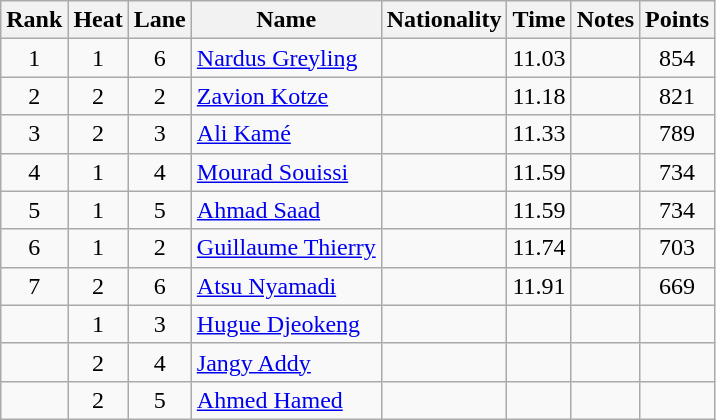<table class="wikitable sortable" style="text-align:center">
<tr>
<th>Rank</th>
<th>Heat</th>
<th>Lane</th>
<th>Name</th>
<th>Nationality</th>
<th>Time</th>
<th>Notes</th>
<th>Points</th>
</tr>
<tr>
<td>1</td>
<td>1</td>
<td>6</td>
<td align="left"><a href='#'>Nardus Greyling</a></td>
<td align=left></td>
<td>11.03</td>
<td></td>
<td>854</td>
</tr>
<tr>
<td>2</td>
<td>2</td>
<td>2</td>
<td align="left"><a href='#'>Zavion Kotze</a></td>
<td align=left></td>
<td>11.18</td>
<td></td>
<td>821</td>
</tr>
<tr>
<td>3</td>
<td>2</td>
<td>3</td>
<td align="left"><a href='#'>Ali Kamé</a></td>
<td align=left></td>
<td>11.33</td>
<td></td>
<td>789</td>
</tr>
<tr>
<td>4</td>
<td>1</td>
<td>4</td>
<td align="left"><a href='#'>Mourad Souissi</a></td>
<td align=left></td>
<td>11.59</td>
<td></td>
<td>734</td>
</tr>
<tr>
<td>5</td>
<td>1</td>
<td>5</td>
<td align="left"><a href='#'>Ahmad Saad</a></td>
<td align=left></td>
<td>11.59</td>
<td></td>
<td>734</td>
</tr>
<tr>
<td>6</td>
<td>1</td>
<td>2</td>
<td align="left"><a href='#'>Guillaume Thierry</a></td>
<td align=left></td>
<td>11.74</td>
<td></td>
<td>703</td>
</tr>
<tr>
<td>7</td>
<td>2</td>
<td>6</td>
<td align="left"><a href='#'>Atsu Nyamadi</a></td>
<td align=left></td>
<td>11.91</td>
<td></td>
<td>669</td>
</tr>
<tr>
<td></td>
<td>1</td>
<td>3</td>
<td align="left"><a href='#'>Hugue Djeokeng</a></td>
<td align=left></td>
<td></td>
<td></td>
<td></td>
</tr>
<tr>
<td></td>
<td>2</td>
<td>4</td>
<td align="left"><a href='#'>Jangy Addy</a></td>
<td align=left></td>
<td></td>
<td></td>
<td></td>
</tr>
<tr>
<td></td>
<td>2</td>
<td>5</td>
<td align="left"><a href='#'>Ahmed Hamed</a></td>
<td align=left></td>
<td></td>
<td></td>
<td></td>
</tr>
</table>
